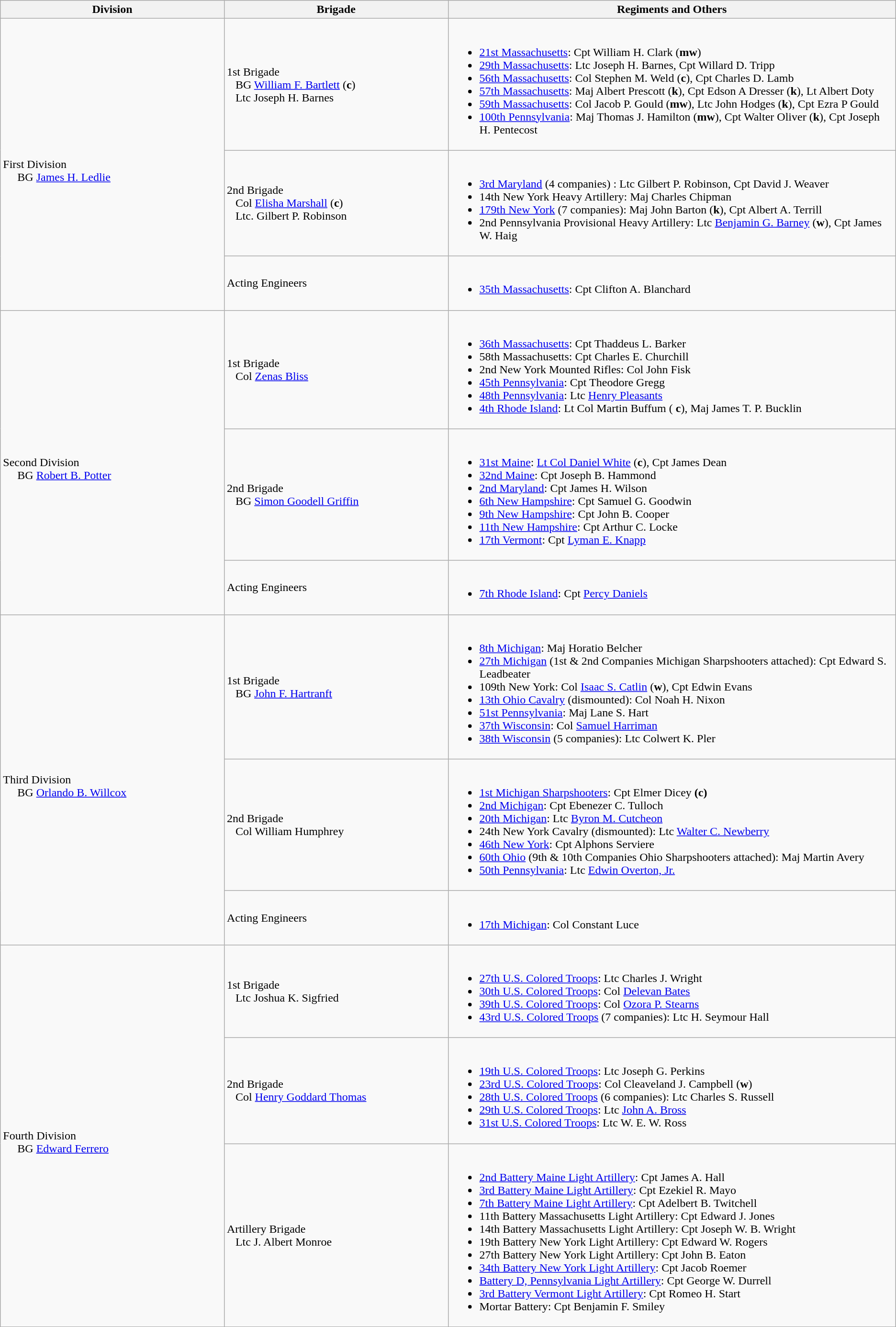<table class="wikitable">
<tr>
<th width=25%>Division</th>
<th width=25%>Brigade</th>
<th>Regiments and Others</th>
</tr>
<tr>
<td rowspan=3><br>First Division
<br>    
BG <a href='#'>James H. Ledlie</a></td>
<td>1st Brigade<br>  
BG <a href='#'>William F. Bartlett</a> (<strong>c</strong>)
<br>  
Ltc Joseph H. Barnes</td>
<td><br><ul><li><a href='#'>21st Massachusetts</a>: Cpt William H. Clark (<strong>mw</strong>)</li><li><a href='#'>29th Massachusetts</a>: Ltc Joseph H. Barnes, Cpt Willard D. Tripp</li><li><a href='#'>56th Massachusetts</a>: Col Stephen M. Weld (<strong>c</strong>), Cpt Charles D. Lamb</li><li><a href='#'>57th Massachusetts</a>: Maj Albert Prescott (<strong>k</strong>), Cpt Edson A Dresser (<strong>k</strong>), Lt Albert Doty</li><li><a href='#'>59th Massachusetts</a>: Col Jacob P. Gould (<strong>mw</strong>), Ltc John Hodges (<strong>k</strong>), Cpt Ezra P Gould</li><li><a href='#'>100th Pennsylvania</a>: Maj Thomas J. Hamilton (<strong>mw</strong>), Cpt Walter Oliver (<strong>k</strong>), Cpt Joseph H. Pentecost</li></ul></td>
</tr>
<tr>
<td>2nd Brigade<br>  
Col <a href='#'>Elisha Marshall</a> (<strong>c</strong>)
<br>  
Ltc. Gilbert P. Robinson</td>
<td><br><ul><li><a href='#'>3rd Maryland</a> (4 companies) : Ltc Gilbert P. Robinson, Cpt David J. Weaver</li><li>14th New York Heavy Artillery: Maj Charles Chipman</li><li><a href='#'>179th New York</a> (7 companies): Maj John Barton (<strong>k</strong>), Cpt Albert A. Terrill</li><li>2nd Pennsylvania Provisional Heavy Artillery: Ltc <a href='#'>Benjamin G. Barney</a> (<strong>w</strong>), Cpt James W. Haig</li></ul></td>
</tr>
<tr>
<td>Acting Engineers</td>
<td><br><ul><li><a href='#'>35th Massachusetts</a>: Cpt Clifton A. Blanchard</li></ul></td>
</tr>
<tr>
<td rowspan=3><br>Second Division
<br>    
BG <a href='#'>Robert B. Potter</a></td>
<td>1st Brigade<br>  
Col <a href='#'>Zenas Bliss</a></td>
<td><br><ul><li><a href='#'>36th Massachusetts</a>: Cpt Thaddeus L. Barker</li><li>58th Massachusetts: Cpt Charles E. Churchill</li><li>2nd New York Mounted Rifles: Col John Fisk</li><li><a href='#'>45th Pennsylvania</a>: Cpt Theodore Gregg</li><li><a href='#'>48th Pennsylvania</a>: Ltc <a href='#'>Henry Pleasants</a></li><li><a href='#'>4th Rhode Island</a>: Lt Col Martin Buffum (<strong> c</strong>), Maj James T. P. Bucklin</li></ul></td>
</tr>
<tr>
<td>2nd Brigade<br>  
BG <a href='#'>Simon Goodell Griffin</a></td>
<td><br><ul><li><a href='#'>31st Maine</a>: <a href='#'>Lt Col Daniel White</a> (<strong>c</strong>), Cpt James Dean</li><li><a href='#'>32nd Maine</a>: Cpt Joseph B. Hammond</li><li><a href='#'>2nd Maryland</a>: Cpt James H. Wilson</li><li><a href='#'>6th New Hampshire</a>: Cpt Samuel G. Goodwin</li><li><a href='#'>9th New Hampshire</a>: Cpt John B. Cooper</li><li><a href='#'>11th New Hampshire</a>: Cpt Arthur C. Locke</li><li><a href='#'>17th Vermont</a>: Cpt <a href='#'>Lyman E. Knapp</a></li></ul></td>
</tr>
<tr>
<td>Acting Engineers</td>
<td><br><ul><li><a href='#'>7th Rhode Island</a>: Cpt <a href='#'>Percy Daniels</a></li></ul></td>
</tr>
<tr>
<td rowspan=3><br>Third Division
<br>    
BG <a href='#'>Orlando B. Willcox</a></td>
<td>1st Brigade<br>  
BG <a href='#'>John F. Hartranft</a></td>
<td><br><ul><li><a href='#'>8th Michigan</a>: Maj Horatio Belcher</li><li><a href='#'>27th Michigan</a> (1st & 2nd Companies Michigan Sharpshooters attached): Cpt Edward S. Leadbeater</li><li>109th New York: Col <a href='#'>Isaac S. Catlin</a> (<strong>w</strong>), Cpt Edwin Evans</li><li><a href='#'>13th Ohio Cavalry</a> (dismounted): Col Noah H. Nixon</li><li><a href='#'>51st Pennsylvania</a>: Maj Lane S. Hart</li><li><a href='#'>37th Wisconsin</a>: Col <a href='#'>Samuel Harriman</a></li><li><a href='#'>38th Wisconsin</a> (5 companies): Ltc Colwert K. Pler</li></ul></td>
</tr>
<tr>
<td>2nd Brigade<br>  
Col William Humphrey</td>
<td><br><ul><li><a href='#'>1st Michigan Sharpshooters</a>: Cpt Elmer Dicey <strong>(c)</strong></li><li><a href='#'>2nd Michigan</a>: Cpt Ebenezer C. Tulloch</li><li><a href='#'>20th Michigan</a>: Ltc <a href='#'>Byron M. Cutcheon</a></li><li>24th New York Cavalry (dismounted): Ltc <a href='#'>Walter C. Newberry</a></li><li><a href='#'>46th New York</a>: Cpt Alphons Serviere</li><li><a href='#'>60th Ohio</a> (9th & 10th Companies Ohio Sharpshooters attached): Maj Martin Avery</li><li><a href='#'>50th Pennsylvania</a>: Ltc <a href='#'>Edwin Overton, Jr.</a></li></ul></td>
</tr>
<tr>
<td>Acting Engineers</td>
<td><br><ul><li><a href='#'>17th Michigan</a>: Col Constant Luce</li></ul></td>
</tr>
<tr>
<td rowspan=3><br>Fourth Division
<br>    
BG <a href='#'>Edward Ferrero</a></td>
<td>1st Brigade<br>  
Ltc Joshua K. Sigfried</td>
<td><br><ul><li><a href='#'>27th U.S. Colored Troops</a>: Ltc Charles J. Wright</li><li><a href='#'>30th U.S. Colored Troops</a>: Col <a href='#'>Delevan Bates</a></li><li><a href='#'>39th U.S. Colored Troops</a>: Col <a href='#'>Ozora P. Stearns</a></li><li><a href='#'>43rd U.S. Colored Troops</a> (7 companies): Ltc H. Seymour Hall</li></ul></td>
</tr>
<tr>
<td>2nd Brigade<br>  
Col <a href='#'>Henry Goddard Thomas</a></td>
<td><br><ul><li><a href='#'>19th U.S. Colored Troops</a>: Ltc Joseph G. Perkins</li><li><a href='#'>23rd U.S. Colored Troops</a>: Col Cleaveland J. Campbell (<strong>w</strong>)</li><li><a href='#'>28th U.S. Colored Troops</a> (6 companies): Ltc Charles S. Russell</li><li><a href='#'>29th U.S. Colored Troops</a>: Ltc <a href='#'>John A. Bross</a></li><li><a href='#'>31st U.S. Colored Troops</a>: Ltc W. E. W. Ross</li></ul></td>
</tr>
<tr>
<td>Artillery Brigade<br>  
Ltc J. Albert Monroe</td>
<td><br><ul><li><a href='#'>2nd Battery Maine Light Artillery</a>: Cpt James A. Hall</li><li><a href='#'>3rd Battery Maine Light Artillery</a>: Cpt Ezekiel R. Mayo</li><li><a href='#'>7th Battery Maine Light Artillery</a>: Cpt Adelbert B. Twitchell</li><li>11th Battery Massachusetts Light Artillery: Cpt Edward J. Jones</li><li>14th Battery Massachusetts Light Artillery: Cpt Joseph W. B. Wright</li><li>19th Battery New York Light Artillery: Cpt Edward W. Rogers</li><li>27th Battery New York Light Artillery: Cpt John B. Eaton</li><li><a href='#'>34th Battery New York Light Artillery</a>: Cpt Jacob Roemer</li><li><a href='#'>Battery D, Pennsylvania Light Artillery</a>: Cpt George W. Durrell</li><li><a href='#'>3rd Battery Vermont Light Artillery</a>: Cpt Romeo H. Start</li><li>Mortar Battery: Cpt Benjamin F. Smiley</li></ul></td>
</tr>
<tr>
</tr>
</table>
